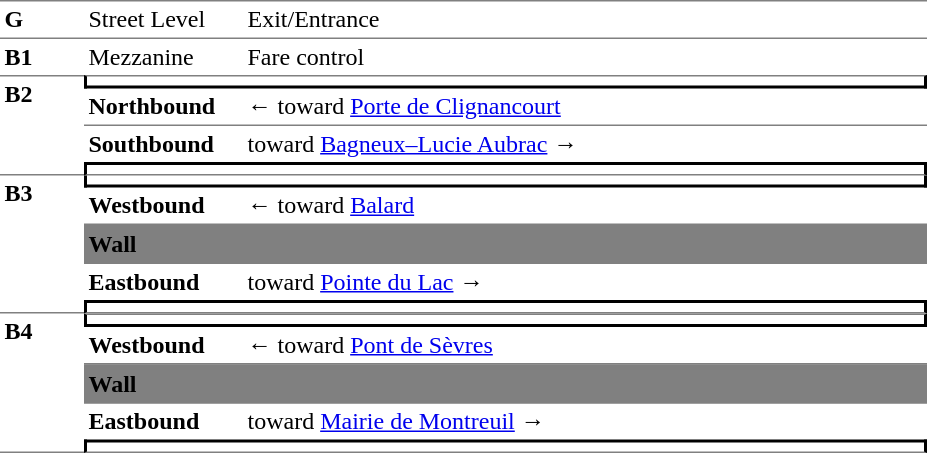<table border=0 cellspacing=0 cellpadding=3>
<tr>
<td style="border-top:solid 1px gray;" width=50 valign=top><strong>G</strong></td>
<td style="border-top:solid 1px gray;" width=100 valign=top>Street Level</td>
<td style="border-top:solid 1px gray;" width=450 valign=top>Exit/Entrance</td>
</tr>
<tr>
<td style="border-top:solid 1px gray;" width=50 valign=top><strong>B1</strong></td>
<td style="border-top:solid 1px gray;" width=100 valign=top>Mezzanine</td>
<td style="border-top:solid 1px gray;" width=450 valign=top>Fare control</td>
</tr>
<tr>
<td style="border-top:solid 1px gray;border-bottom:solid 1px gray;" width=50 rowspan=4 valign=top><strong>B2</strong></td>
<td style="border-top:solid 1px gray;border-right:solid 2px black;border-left:solid 2px black;border-bottom:solid 2px black;text-align:center;" colspan=2></td>
</tr>
<tr>
<td style="border-bottom:solid 1px gray;" width=100><strong>Northbound</strong></td>
<td style="border-bottom:solid 1px gray;" width=390>←   toward <a href='#'>Porte de Clignancourt</a> </td>
</tr>
<tr>
<td><strong>Southbound</strong></td>
<td>   toward <a href='#'>Bagneux–Lucie Aubrac</a>  →</td>
</tr>
<tr>
<td style="border-top:solid 2px black;border-right:solid 2px black;border-left:solid 2px black;border-bottom:solid 1px gray;text-align:center;" colspan=2></td>
</tr>
<tr>
<td style="border-bottom:solid 1px gray;" width=50 rowspan=5 valign=top><strong>B3</strong></td>
<td style="border-right:solid 2px black;border-left:solid 2px black;border-bottom:solid 2px black;text-align:center;" colspan=2></td>
</tr>
<tr>
<td style="border-bottom:solid 1px gray;" width=100><strong>Westbound</strong></td>
<td style="border-bottom:solid 1px gray;" width=390>←   toward <a href='#'>Balard</a> </td>
</tr>
<tr bgcolor="grey">
<td style="border-bottom:solid 1px gray;border-top:solid 1px gray;" colspan=2><strong>Wall</strong></td>
</tr>
<tr>
<td><strong>Eastbound</strong></td>
<td>   toward <a href='#'>Pointe du Lac</a>  →</td>
</tr>
<tr>
<td style="border-top:solid 2px black;border-right:solid 2px black;border-left:solid 2px black;border-bottom:solid 1px gray;text-align:center;" colspan=2></td>
</tr>
<tr>
<td style="border-bottom:solid 1px gray;" width=50 rowspan=5 valign=top><strong>B4</strong></td>
<td style="border-top:solid 1px gray;border-right:solid 2px black;border-left:solid 2px black;border-bottom:solid 2px black;text-align:center;" colspan=2></td>
</tr>
<tr>
<td style="border-bottom:solid 1px gray;"><strong>Westbound</strong></td>
<td style="border-bottom:solid 1px gray;">←   toward <a href='#'>Pont de Sèvres</a> </td>
</tr>
<tr bgcolor="grey">
<td style="border-bottom:solid 1px gray;border-top:solid 1px gray;" colspan=2><strong>Wall</strong></td>
</tr>
<tr>
<td><strong>Eastbound</strong></td>
<td>   toward <a href='#'>Mairie de Montreuil</a>  →</td>
</tr>
<tr>
<td style="border-top:solid 2px black;border-right:solid 2px black;border-left:solid 2px black;border-bottom:solid 1px gray;text-align:center;" colspan=2></td>
</tr>
</table>
